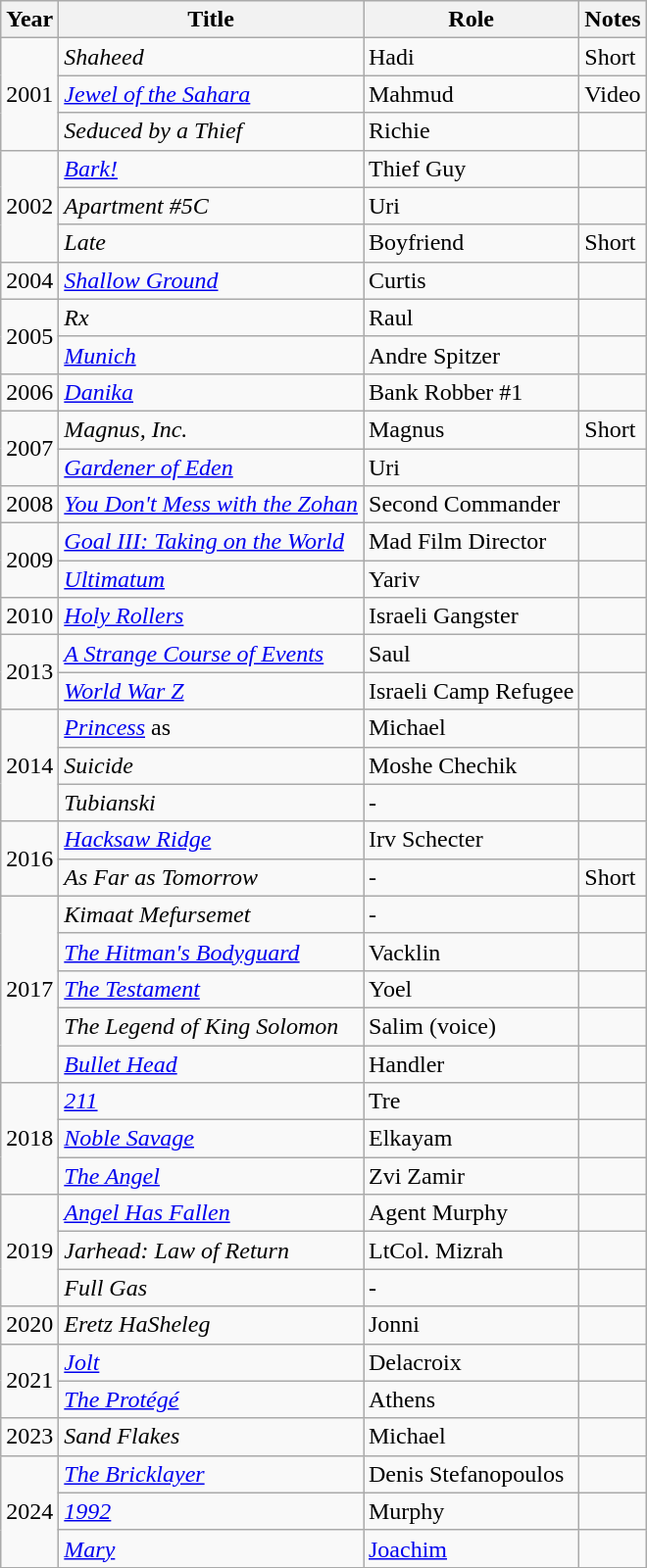<table class="wikitable sortable">
<tr>
<th>Year</th>
<th>Title</th>
<th>Role</th>
<th>Notes</th>
</tr>
<tr>
<td rowspan="3">2001</td>
<td><em>Shaheed</em></td>
<td>Hadi</td>
<td>Short</td>
</tr>
<tr>
<td><em><a href='#'>Jewel of the Sahara</a></em></td>
<td>Mahmud</td>
<td>Video</td>
</tr>
<tr>
<td><em>Seduced by a Thief</em></td>
<td>Richie</td>
<td></td>
</tr>
<tr>
<td rowspan="3">2002</td>
<td><em><a href='#'>Bark!</a></em></td>
<td>Thief Guy</td>
<td></td>
</tr>
<tr>
<td><em>Apartment #5C</em></td>
<td>Uri</td>
<td></td>
</tr>
<tr>
<td><em>Late</em></td>
<td>Boyfriend</td>
<td>Short</td>
</tr>
<tr>
<td>2004</td>
<td><em><a href='#'>Shallow Ground</a></em></td>
<td>Curtis</td>
<td></td>
</tr>
<tr>
<td rowspan="2">2005</td>
<td><em>Rx</em></td>
<td>Raul</td>
<td></td>
</tr>
<tr>
<td><em><a href='#'>Munich</a></em></td>
<td>Andre Spitzer</td>
<td></td>
</tr>
<tr>
<td>2006</td>
<td><em><a href='#'>Danika</a></em></td>
<td>Bank Robber #1</td>
<td></td>
</tr>
<tr>
<td rowspan="2">2007</td>
<td><em>Magnus, Inc.</em></td>
<td>Magnus</td>
<td>Short</td>
</tr>
<tr>
<td><em><a href='#'>Gardener of Eden</a></em></td>
<td>Uri</td>
<td></td>
</tr>
<tr>
<td>2008</td>
<td><em><a href='#'>You Don't Mess with the Zohan</a></em></td>
<td>Second Commander</td>
<td></td>
</tr>
<tr>
<td rowspan="2">2009</td>
<td><em><a href='#'>Goal III: Taking on the World</a></em></td>
<td>Mad Film Director</td>
<td></td>
</tr>
<tr>
<td><em><a href='#'>Ultimatum</a></em></td>
<td>Yariv</td>
<td></td>
</tr>
<tr>
<td>2010</td>
<td><em><a href='#'>Holy Rollers</a></em></td>
<td>Israeli Gangster</td>
<td></td>
</tr>
<tr>
<td rowspan="2">2013</td>
<td><em><a href='#'>A Strange Course of Events</a></em></td>
<td>Saul</td>
<td></td>
</tr>
<tr>
<td><em><a href='#'>World War Z</a></em></td>
<td>Israeli Camp Refugee</td>
<td></td>
</tr>
<tr>
<td rowspan="3">2014</td>
<td><em><a href='#'>Princess</a></em> as</td>
<td>Michael</td>
<td></td>
</tr>
<tr>
<td><em>Suicide</em></td>
<td>Moshe Chechik</td>
<td></td>
</tr>
<tr>
<td><em>Tubianski</em></td>
<td>-</td>
<td></td>
</tr>
<tr>
<td rowspan="2">2016</td>
<td><em><a href='#'>Hacksaw Ridge</a></em></td>
<td>Irv Schecter</td>
<td></td>
</tr>
<tr>
<td><em>As Far as Tomorrow</em></td>
<td>-</td>
<td>Short</td>
</tr>
<tr>
<td rowspan="5">2017</td>
<td><em>Kimaat Mefursemet</em></td>
<td>-</td>
<td></td>
</tr>
<tr>
<td><em><a href='#'>The Hitman's Bodyguard</a></em></td>
<td>Vacklin</td>
<td></td>
</tr>
<tr>
<td><a href='#'><em>The Testament</em></a></td>
<td>Yoel</td>
<td></td>
</tr>
<tr>
<td><em>The Legend of King Solomon</em></td>
<td>Salim (voice)</td>
<td></td>
</tr>
<tr>
<td><em><a href='#'>Bullet Head</a></em></td>
<td>Handler</td>
<td></td>
</tr>
<tr>
<td rowspan="3">2018</td>
<td><em><a href='#'>211</a></em></td>
<td>Tre</td>
<td></td>
</tr>
<tr>
<td><em><a href='#'>Noble Savage</a></em></td>
<td>Elkayam</td>
<td></td>
</tr>
<tr>
<td><em><a href='#'>The Angel</a></em></td>
<td>Zvi Zamir</td>
<td></td>
</tr>
<tr>
<td rowspan="3">2019</td>
<td><em><a href='#'>Angel Has Fallen</a></em></td>
<td>Agent Murphy</td>
<td></td>
</tr>
<tr>
<td><em>Jarhead: Law of Return</em></td>
<td>LtCol. Mizrah</td>
<td></td>
</tr>
<tr>
<td><em>Full Gas</em></td>
<td>-</td>
<td></td>
</tr>
<tr>
<td>2020</td>
<td><em>Eretz HaSheleg</em></td>
<td>Jonni</td>
<td></td>
</tr>
<tr>
<td rowspan="2">2021</td>
<td><em><a href='#'>Jolt</a></em></td>
<td>Delacroix</td>
<td></td>
</tr>
<tr>
<td><em><a href='#'>The Protégé</a></em></td>
<td>Athens</td>
<td></td>
</tr>
<tr>
<td>2023</td>
<td><em>Sand Flakes</em></td>
<td>Michael</td>
<td></td>
</tr>
<tr>
<td rowspan="3">2024</td>
<td><em><a href='#'>The Bricklayer</a></em></td>
<td>Denis Stefanopoulos</td>
<td></td>
</tr>
<tr>
<td><em><a href='#'>1992</a></em></td>
<td>Murphy</td>
<td></td>
</tr>
<tr>
<td><em><a href='#'>Mary</a></em></td>
<td><a href='#'>Joachim</a></td>
<td></td>
</tr>
</table>
